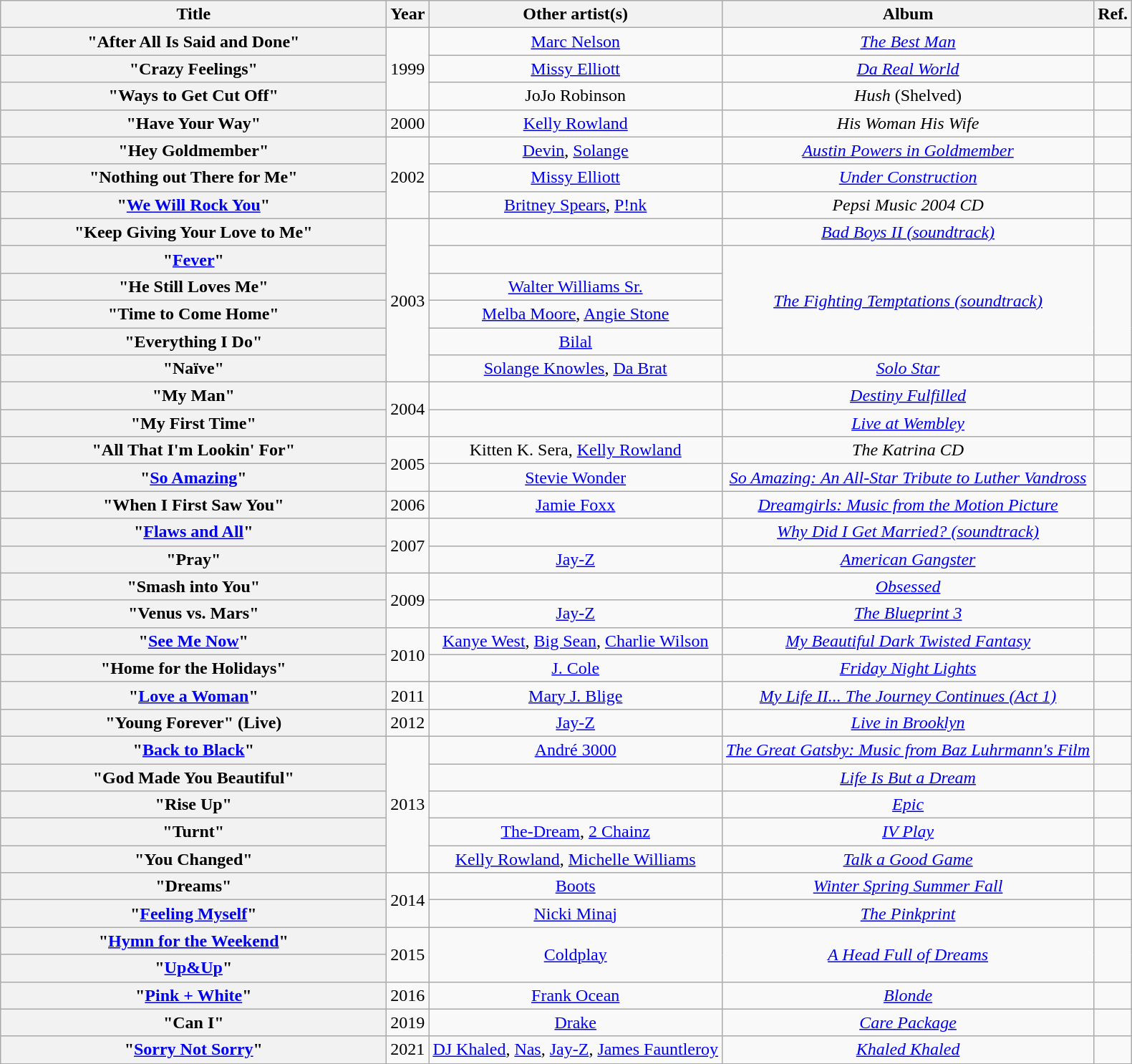<table class="wikitable plainrowheaders" style="text-align:center;">
<tr>
<th scope="col" style="width:22em;">Title</th>
<th scope="col" style="width:1em;">Year</th>
<th scope="col">Other artist(s)</th>
<th scope="col">Album</th>
<th>Ref.</th>
</tr>
<tr>
<th scope="row">"After All Is Said and Done"</th>
<td rowspan="3">1999</td>
<td><a href='#'>Marc Nelson</a></td>
<td><em><a href='#'>The Best Man</a></em></td>
<td></td>
</tr>
<tr>
<th scope="row">"Crazy Feelings"</th>
<td><a href='#'>Missy Elliott</a></td>
<td><em><a href='#'>Da Real World</a></em></td>
<td></td>
</tr>
<tr>
<th scope="row">"Ways to Get Cut Off"</th>
<td>JoJo Robinson</td>
<td><em>Hush</em> (Shelved)</td>
<td></td>
</tr>
<tr>
<th scope="row">"Have Your Way"</th>
<td>2000</td>
<td><a href='#'>Kelly Rowland</a></td>
<td><em>His Woman His Wife</em></td>
<td></td>
</tr>
<tr>
<th scope="row">"Hey Goldmember"</th>
<td rowspan="3">2002</td>
<td><a href='#'>Devin</a>, <a href='#'>Solange</a></td>
<td><em><a href='#'>Austin Powers in Goldmember</a></em></td>
<td></td>
</tr>
<tr>
<th scope="row">"Nothing out There for Me"</th>
<td><a href='#'>Missy Elliott</a></td>
<td><em><a href='#'>Under Construction</a></em></td>
<td></td>
</tr>
<tr>
<th scope="row">"<a href='#'>We Will Rock You</a>"</th>
<td><a href='#'>Britney Spears</a>, <a href='#'>P!nk</a></td>
<td><em>Pepsi Music 2004 CD</em></td>
<td></td>
</tr>
<tr>
<th scope="row">"Keep Giving Your Love to Me"</th>
<td rowspan="6">2003</td>
<td></td>
<td><em><a href='#'>Bad Boys II (soundtrack)</a></em></td>
<td></td>
</tr>
<tr>
<th scope="row">"<a href='#'>Fever</a>"</th>
<td></td>
<td rowspan="4"><em><a href='#'>The Fighting Temptations (soundtrack)</a></em></td>
<td rowspan="4"></td>
</tr>
<tr>
<th scope="row">"He Still Loves Me"</th>
<td><a href='#'>Walter Williams Sr.</a></td>
</tr>
<tr>
<th scope="row">"Time to Come Home"</th>
<td><a href='#'>Melba Moore</a>, <a href='#'>Angie Stone</a></td>
</tr>
<tr>
<th scope="row">"Everything I Do"</th>
<td><a href='#'>Bilal</a></td>
</tr>
<tr>
<th scope="row">"Naïve"</th>
<td><a href='#'>Solange Knowles</a>, <a href='#'>Da Brat</a></td>
<td><em><a href='#'>Solo Star</a></em></td>
<td></td>
</tr>
<tr>
<th scope="row">"My Man"</th>
<td rowspan="2">2004</td>
<td></td>
<td><em><a href='#'>Destiny Fulfilled</a></em></td>
<td></td>
</tr>
<tr>
<th scope="row">"My First Time"</th>
<td></td>
<td><em><a href='#'>Live at Wembley</a></em></td>
<td></td>
</tr>
<tr>
<th scope="row">"All That I'm Lookin' For"</th>
<td rowspan="2">2005</td>
<td>Kitten K. Sera, <a href='#'>Kelly Rowland</a></td>
<td><em>The Katrina CD</em></td>
<td></td>
</tr>
<tr>
<th scope="row">"<a href='#'>So Amazing</a>"</th>
<td><a href='#'>Stevie Wonder</a></td>
<td><em><a href='#'>So Amazing: An All-Star Tribute to Luther Vandross</a></em></td>
<td></td>
</tr>
<tr>
<th scope="row">"When I First Saw You"</th>
<td>2006</td>
<td><a href='#'>Jamie Foxx</a></td>
<td><em><a href='#'>Dreamgirls: Music from the Motion Picture</a></em></td>
<td></td>
</tr>
<tr>
<th scope="row">"<a href='#'>Flaws and All</a>"</th>
<td rowspan="2">2007</td>
<td></td>
<td><em><a href='#'>Why Did I Get Married? (soundtrack)</a></em></td>
<td></td>
</tr>
<tr>
<th scope="row">"Pray"</th>
<td><a href='#'>Jay-Z</a></td>
<td><em><a href='#'>American Gangster</a></em></td>
<td></td>
</tr>
<tr>
<th scope="row">"Smash into You"</th>
<td rowspan="2">2009</td>
<td></td>
<td><em><a href='#'>Obsessed</a></em></td>
<td></td>
</tr>
<tr>
<th scope="row">"Venus vs. Mars"</th>
<td><a href='#'>Jay-Z</a></td>
<td><em><a href='#'>The Blueprint 3</a></em></td>
<td></td>
</tr>
<tr>
<th scope="row">"<a href='#'>See Me Now</a>"</th>
<td rowspan="2">2010</td>
<td><a href='#'>Kanye West</a>, <a href='#'>Big Sean</a>, <a href='#'>Charlie Wilson</a></td>
<td><em><a href='#'>My Beautiful Dark Twisted Fantasy</a></em></td>
<td></td>
</tr>
<tr>
<th scope="row">"Home for the Holidays"</th>
<td><a href='#'>J. Cole</a></td>
<td><em><a href='#'>Friday Night Lights</a></em></td>
<td></td>
</tr>
<tr>
<th scope="row">"<a href='#'>Love a Woman</a>"</th>
<td>2011</td>
<td><a href='#'>Mary J. Blige</a></td>
<td><em><a href='#'>My Life II... The Journey Continues (Act 1)</a></em></td>
<td></td>
</tr>
<tr>
<th scope="row">"Young Forever" (Live)</th>
<td>2012</td>
<td><a href='#'>Jay-Z</a></td>
<td><em><a href='#'>Live in Brooklyn</a></em></td>
<td></td>
</tr>
<tr>
<th scope="row">"<a href='#'>Back to Black</a>"</th>
<td rowspan="5">2013</td>
<td><a href='#'>André 3000</a></td>
<td><em><a href='#'>The Great Gatsby: Music from Baz Luhrmann's Film</a></em></td>
<td></td>
</tr>
<tr>
<th scope="row">"God Made You Beautiful"</th>
<td></td>
<td><em><a href='#'>Life Is But a Dream</a></em></td>
<td></td>
</tr>
<tr>
<th scope="row">"Rise Up"</th>
<td></td>
<td><em><a href='#'>Epic</a></em></td>
<td></td>
</tr>
<tr>
<th scope="row">"Turnt"</th>
<td><a href='#'>The-Dream</a>, <a href='#'>2 Chainz</a></td>
<td><em><a href='#'>IV Play</a></em></td>
<td></td>
</tr>
<tr>
<th scope="row">"You Changed"</th>
<td><a href='#'>Kelly Rowland</a>, <a href='#'>Michelle Williams</a></td>
<td><em><a href='#'>Talk a Good Game</a></em></td>
<td></td>
</tr>
<tr>
<th scope="row">"Dreams"</th>
<td rowspan="2">2014</td>
<td><a href='#'>Boots</a></td>
<td><em><a href='#'>Winter Spring Summer Fall</a></em></td>
<td></td>
</tr>
<tr>
<th scope="row">"<a href='#'>Feeling Myself</a>"</th>
<td><a href='#'>Nicki Minaj</a></td>
<td><em><a href='#'>The Pinkprint</a></em></td>
<td></td>
</tr>
<tr>
<th scope="row">"<a href='#'>Hymn for the Weekend</a>"</th>
<td rowspan="2">2015</td>
<td rowspan="2"><a href='#'>Coldplay</a></td>
<td rowspan="2"><em><a href='#'>A Head Full of Dreams</a></em></td>
<td rowspan="2"></td>
</tr>
<tr>
<th scope="row">"<a href='#'>Up&Up</a>"</th>
</tr>
<tr>
<th scope="row">"<a href='#'>Pink + White</a>"</th>
<td>2016</td>
<td><a href='#'>Frank Ocean</a></td>
<td><em><a href='#'>Blonde</a></em></td>
<td></td>
</tr>
<tr>
<th scope="row">"Can I"</th>
<td>2019</td>
<td><a href='#'>Drake</a></td>
<td><em><a href='#'>Care Package</a></em></td>
<td></td>
</tr>
<tr>
<th scope="row">"<a href='#'>Sorry Not Sorry</a>"</th>
<td>2021</td>
<td><a href='#'>DJ Khaled</a>, <a href='#'>Nas</a>, <a href='#'>Jay-Z</a>, <a href='#'>James Fauntleroy</a></td>
<td><em><a href='#'>Khaled Khaled</a></em></td>
<td></td>
</tr>
</table>
